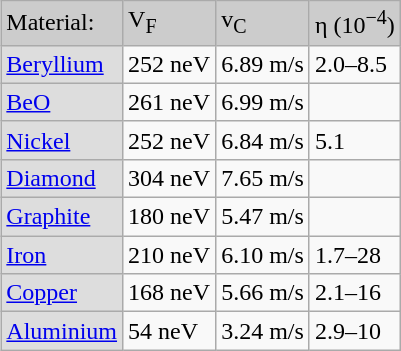<table class="wikitable" style="float:right;">
<tr style="background:#ccc;">
<td>Material:</td>
<td>V<sub>F</sub></td>
<td>v<sub>C</sub></td>
<td>η (10<sup>−4</sup>)</td>
</tr>
<tr>
<td style="background:#ddd;"><a href='#'>Beryllium</a></td>
<td>252 neV</td>
<td>6.89 m/s</td>
<td>2.0–8.5</td>
</tr>
<tr>
<td style="background:#ddd;"><a href='#'>BeO</a></td>
<td>261 neV</td>
<td>6.99 m/s</td>
<td></td>
</tr>
<tr>
<td style="background:#ddd;"><a href='#'>Nickel</a></td>
<td>252 neV</td>
<td>6.84 m/s</td>
<td>5.1</td>
</tr>
<tr>
<td style="background:#ddd;"><a href='#'>Diamond</a></td>
<td>304 neV</td>
<td>7.65 m/s</td>
<td></td>
</tr>
<tr>
<td style="background:#ddd;"><a href='#'>Graphite</a></td>
<td>180 neV</td>
<td>5.47 m/s</td>
<td></td>
</tr>
<tr>
<td style="background:#ddd;"><a href='#'>Iron</a></td>
<td>210 neV</td>
<td>6.10 m/s</td>
<td>1.7–28</td>
</tr>
<tr>
<td style="background:#ddd;"><a href='#'>Copper</a></td>
<td>168 neV</td>
<td>5.66 m/s</td>
<td>2.1–16</td>
</tr>
<tr>
<td style="background:#ddd;"><a href='#'>Aluminium</a></td>
<td>54 neV</td>
<td>3.24 m/s</td>
<td>2.9–10</td>
</tr>
</table>
